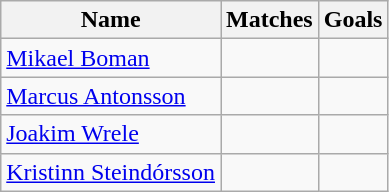<table class="wikitable">
<tr>
<th>Name</th>
<th>Matches</th>
<th>Goals</th>
</tr>
<tr>
<td> <a href='#'>Mikael Boman</a></td>
<td></td>
<td></td>
</tr>
<tr>
<td> <a href='#'>Marcus Antonsson</a></td>
<td></td>
<td></td>
</tr>
<tr>
<td> <a href='#'>Joakim Wrele</a></td>
<td></td>
<td></td>
</tr>
<tr>
<td> <a href='#'>Kristinn Steindórsson</a></td>
<td></td>
<td></td>
</tr>
</table>
